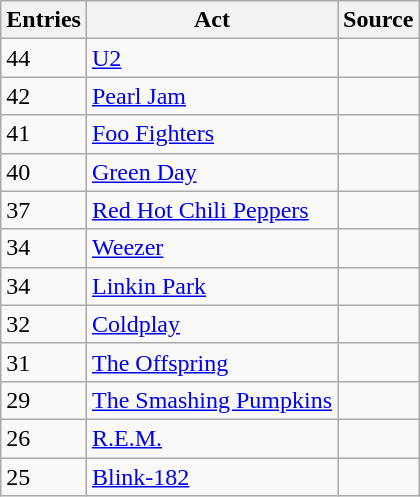<table class="wikitable">
<tr>
<th>Entries</th>
<th>Act</th>
<th>Source</th>
</tr>
<tr>
<td>44</td>
<td><a href='#'>U2</a></td>
<td></td>
</tr>
<tr>
<td>42</td>
<td><a href='#'>Pearl Jam</a></td>
<td></td>
</tr>
<tr>
<td>41</td>
<td><a href='#'>Foo Fighters</a></td>
<td></td>
</tr>
<tr>
<td>40</td>
<td><a href='#'>Green Day</a></td>
<td></td>
</tr>
<tr>
<td>37</td>
<td><a href='#'>Red Hot Chili Peppers</a></td>
<td></td>
</tr>
<tr>
<td>34</td>
<td><a href='#'>Weezer</a></td>
<td></td>
</tr>
<tr>
<td>34</td>
<td><a href='#'>Linkin Park</a></td>
<td></td>
</tr>
<tr>
<td>32</td>
<td><a href='#'>Coldplay</a></td>
<td></td>
</tr>
<tr>
<td>31</td>
<td><a href='#'>The Offspring</a></td>
<td></td>
</tr>
<tr>
<td>29</td>
<td><a href='#'>The Smashing Pumpkins</a></td>
<td></td>
</tr>
<tr>
<td>26</td>
<td><a href='#'>R.E.M.</a></td>
<td></td>
</tr>
<tr>
<td>25</td>
<td><a href='#'>Blink-182</a></td>
<td></td>
</tr>
</table>
